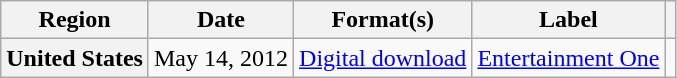<table class="wikitable plainrowheaders">
<tr>
<th scope="col">Region</th>
<th scope="col">Date</th>
<th scope="col">Format(s)</th>
<th scope="col">Label</th>
<th scope="col"></th>
</tr>
<tr>
<th scope="row" rowspan="2">United States</th>
<td>May 14, 2012</td>
<td><a href='#'>Digital download</a></td>
<td rowspan="2"><a href='#'>Entertainment One</a></td>
<td></td>
</tr>
</table>
